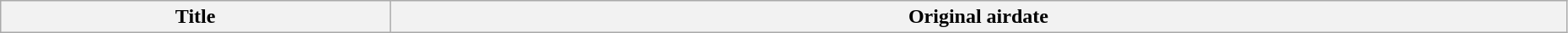<table class="wikitable plainrowheaders" style="width:98%;">
<tr>
<th>Title</th>
<th>Original airdate<br>




</th>
</tr>
</table>
